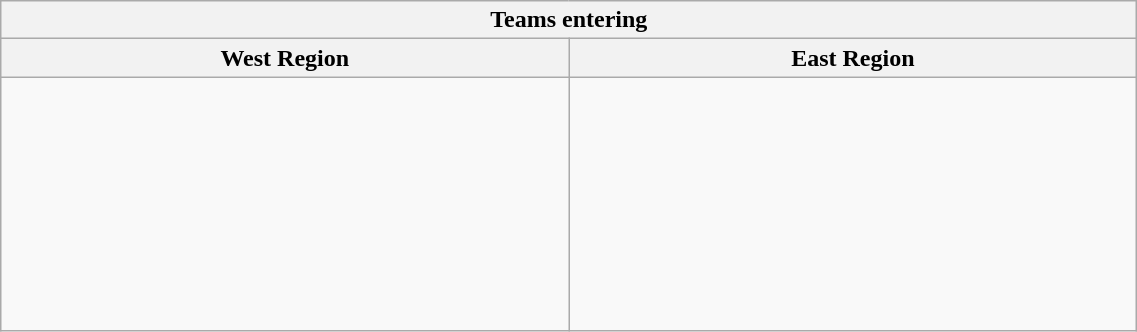<table class="wikitable" style="width:60%;">
<tr>
<th width=60% colspan=2>Teams entering<br></th>
</tr>
<tr>
<th width=30%>West Region</th>
<th width=30%>East Region</th>
</tr>
<tr>
<td valign=top><br><br>
<br>
<br>
<br>
<br>
<br>
<br>
<br>
</td>
<td valign=top><br><br>
<br>
<br>
<br>
<br>
<br>
<br>
<br>
</td>
</tr>
</table>
